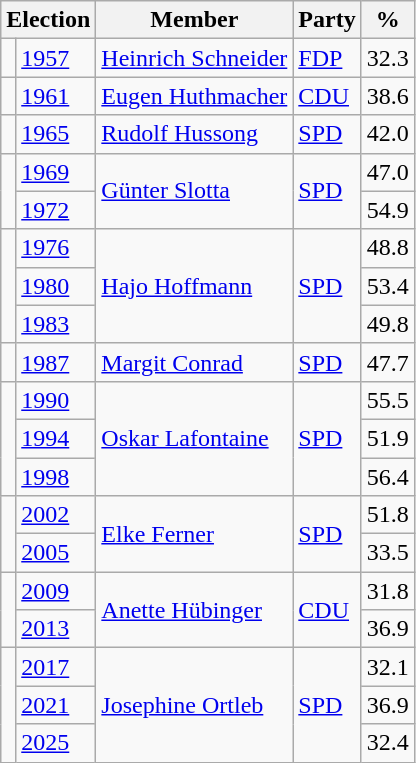<table class=wikitable>
<tr>
<th colspan=2>Election</th>
<th>Member</th>
<th>Party</th>
<th>%</th>
</tr>
<tr>
<td bgcolor=></td>
<td><a href='#'>1957</a></td>
<td><a href='#'>Heinrich Schneider</a></td>
<td><a href='#'>FDP</a></td>
<td align=right>32.3</td>
</tr>
<tr>
<td bgcolor=></td>
<td><a href='#'>1961</a></td>
<td><a href='#'>Eugen Huthmacher</a></td>
<td><a href='#'>CDU</a></td>
<td align=right>38.6</td>
</tr>
<tr>
<td bgcolor=></td>
<td><a href='#'>1965</a></td>
<td><a href='#'>Rudolf Hussong</a></td>
<td><a href='#'>SPD</a></td>
<td align=right>42.0</td>
</tr>
<tr>
<td rowspan=2 bgcolor=></td>
<td><a href='#'>1969</a></td>
<td rowspan=2><a href='#'>Günter Slotta</a></td>
<td rowspan=2><a href='#'>SPD</a></td>
<td align=right>47.0</td>
</tr>
<tr>
<td><a href='#'>1972</a></td>
<td align=right>54.9</td>
</tr>
<tr>
<td rowspan=3 bgcolor=></td>
<td><a href='#'>1976</a></td>
<td rowspan=3><a href='#'>Hajo Hoffmann</a></td>
<td rowspan=3><a href='#'>SPD</a></td>
<td align=right>48.8</td>
</tr>
<tr>
<td><a href='#'>1980</a></td>
<td align=right>53.4</td>
</tr>
<tr>
<td><a href='#'>1983</a></td>
<td align=right>49.8</td>
</tr>
<tr>
<td bgcolor=></td>
<td><a href='#'>1987</a></td>
<td><a href='#'>Margit Conrad</a></td>
<td><a href='#'>SPD</a></td>
<td align=right>47.7</td>
</tr>
<tr>
<td rowspan=3 bgcolor=></td>
<td><a href='#'>1990</a></td>
<td rowspan=3><a href='#'>Oskar Lafontaine</a></td>
<td rowspan=3><a href='#'>SPD</a></td>
<td align=right>55.5</td>
</tr>
<tr>
<td><a href='#'>1994</a></td>
<td align=right>51.9</td>
</tr>
<tr>
<td><a href='#'>1998</a></td>
<td align=right>56.4</td>
</tr>
<tr>
<td rowspan=2 bgcolor=></td>
<td><a href='#'>2002</a></td>
<td rowspan=2><a href='#'>Elke Ferner</a></td>
<td rowspan=2><a href='#'>SPD</a></td>
<td align=right>51.8</td>
</tr>
<tr>
<td><a href='#'>2005</a></td>
<td align=right>33.5</td>
</tr>
<tr>
<td rowspan=2 bgcolor=></td>
<td><a href='#'>2009</a></td>
<td rowspan=2><a href='#'>Anette Hübinger</a></td>
<td rowspan=2><a href='#'>CDU</a></td>
<td align=right>31.8</td>
</tr>
<tr>
<td><a href='#'>2013</a></td>
<td align=right>36.9</td>
</tr>
<tr>
<td rowspan=3 bgcolor=></td>
<td><a href='#'>2017</a></td>
<td rowspan=3><a href='#'>Josephine Ortleb</a></td>
<td rowspan=3><a href='#'>SPD</a></td>
<td align=right>32.1</td>
</tr>
<tr>
<td><a href='#'>2021</a></td>
<td align=right>36.9</td>
</tr>
<tr>
<td><a href='#'>2025</a></td>
<td align=right>32.4</td>
</tr>
</table>
